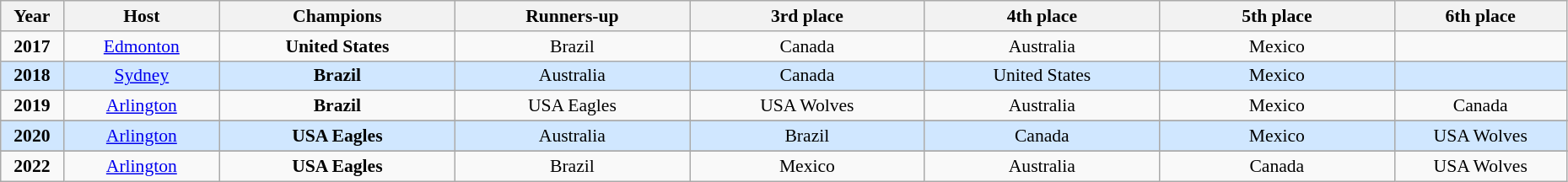<table class="wikitable" style="font-size:90%; width: 98%; text-align: center;">
<tr>
<th width=4%>Year</th>
<th width=10%>Host</th>
<th width=15%>Champions</th>
<th width=15%>Runners-up</th>
<th width=15%>3rd place</th>
<th width=15%>4th place</th>
<th width=15%>5th place</th>
<th width=15%>6th place</th>
</tr>
<tr>
<td><strong>2017</strong></td>
<td> <a href='#'>Edmonton</a></td>
<td><strong> United States</strong></td>
<td> Brazil</td>
<td> Canada</td>
<td> Australia</td>
<td> Mexico</td>
<td></td>
</tr>
<tr bgcolor="#D0E7FF">
<td><strong>2018</strong></td>
<td> <a href='#'>Sydney</a></td>
<td><strong> Brazil</strong></td>
<td> Australia</td>
<td> Canada</td>
<td> United States</td>
<td> Mexico</td>
<td></td>
</tr>
<tr>
<td><strong>2019</strong></td>
<td> <a href='#'>Arlington</a></td>
<td><strong> Brazil</strong></td>
<td> USA Eagles</td>
<td> USA Wolves</td>
<td> Australia</td>
<td> Mexico</td>
<td> Canada</td>
</tr>
<tr>
</tr>
<tr bgcolor="#D0E7FF">
<td><strong>2020</strong></td>
<td> <a href='#'>Arlington</a></td>
<td><strong> USA Eagles</strong></td>
<td> Australia</td>
<td> Brazil</td>
<td> Canada</td>
<td> Mexico</td>
<td> USA Wolves</td>
</tr>
<tr>
</tr>
<tr>
<td><strong>2022</strong></td>
<td> <a href='#'>Arlington</a></td>
<td><strong> USA Eagles</strong></td>
<td> Brazil</td>
<td> Mexico</td>
<td> Australia</td>
<td> Canada</td>
<td> USA Wolves</td>
</tr>
</table>
